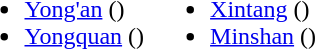<table>
<tr>
<td valign="top"><br><ul><li><a href='#'>Yong'an</a> ()</li><li><a href='#'>Yongquan</a> ()</li></ul></td>
<td valign="top"><br><ul><li><a href='#'>Xintang</a> ()</li><li><a href='#'>Minshan</a> ()</li></ul></td>
</tr>
</table>
